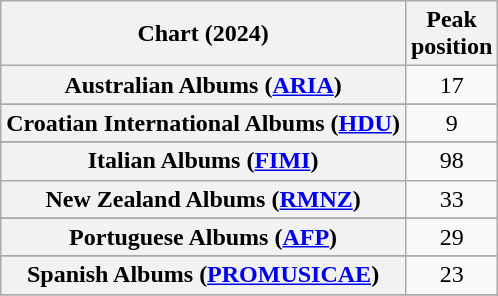<table class="wikitable sortable plainrowheaders" style="text-align:center">
<tr>
<th scope="col">Chart (2024)</th>
<th scope="col">Peak<br>position</th>
</tr>
<tr>
<th scope="row">Australian Albums (<a href='#'>ARIA</a>)</th>
<td>17</td>
</tr>
<tr>
</tr>
<tr>
</tr>
<tr>
</tr>
<tr>
</tr>
<tr>
<th scope="row">Croatian International Albums (<a href='#'>HDU</a>)</th>
<td>9</td>
</tr>
<tr>
</tr>
<tr>
</tr>
<tr>
</tr>
<tr>
</tr>
<tr>
<th scope="row">Italian Albums (<a href='#'>FIMI</a>)</th>
<td>98</td>
</tr>
<tr>
<th scope="row">New Zealand Albums (<a href='#'>RMNZ</a>)</th>
<td>33</td>
</tr>
<tr>
</tr>
<tr>
<th scope="row">Portuguese Albums (<a href='#'>AFP</a>)</th>
<td>29</td>
</tr>
<tr>
</tr>
<tr>
<th scope="row">Spanish Albums (<a href='#'>PROMUSICAE</a>)</th>
<td>23</td>
</tr>
<tr>
</tr>
<tr>
</tr>
</table>
